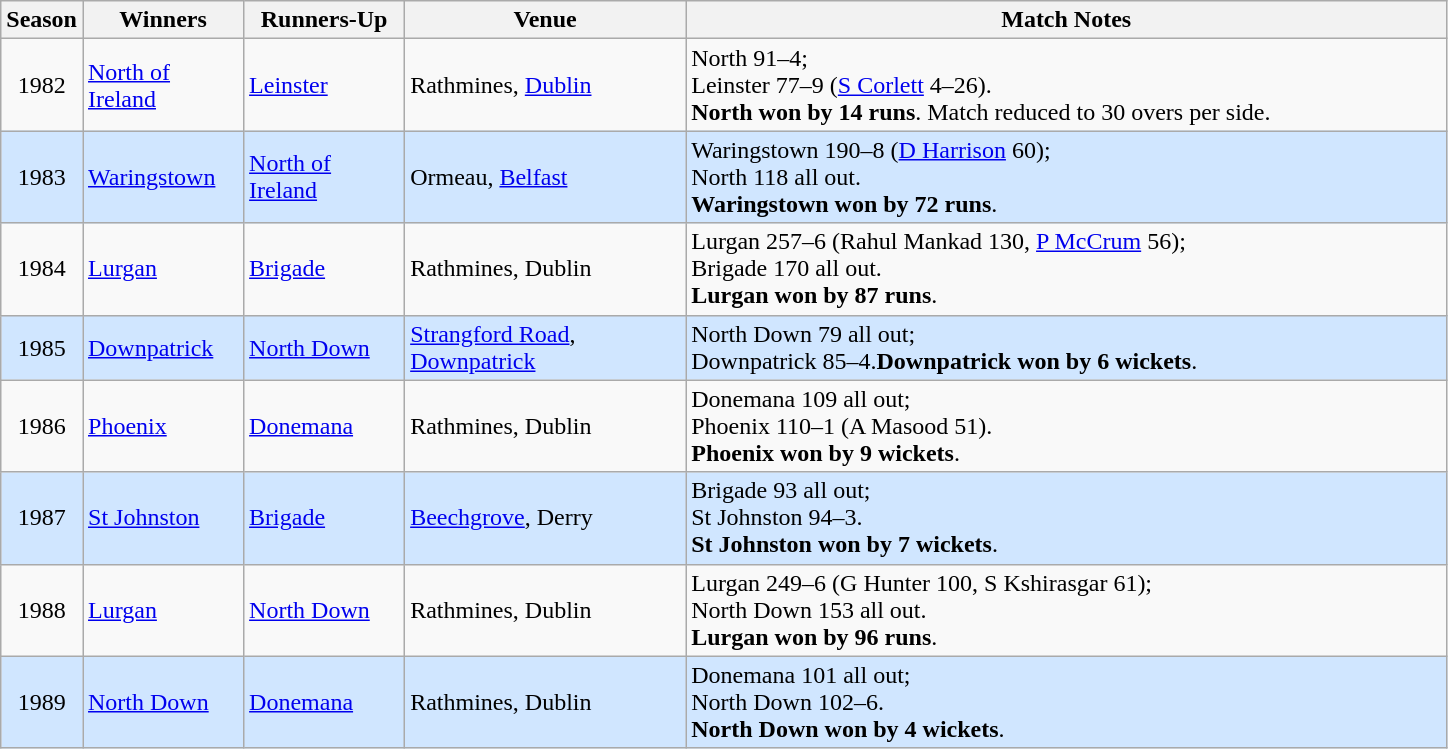<table class="wikitable">
<tr>
<th>Season</th>
<th style="width:100px;">Winners</th>
<th style="width:100px;">Runners-Up</th>
<th style="width:180px;">Venue</th>
<th style="width:500px;">Match Notes</th>
</tr>
<tr>
<td style="text-align:center;">1982</td>
<td><a href='#'>North of Ireland</a></td>
<td><a href='#'>Leinster</a></td>
<td>Rathmines, <a href='#'>Dublin</a></td>
<td>North 91–4;<br>Leinster 77–9 (<a href='#'>S Corlett</a> 4–26).<br><strong>North won by 14 runs</strong>. Match reduced to 30 overs per side.</td>
</tr>
<tr style="background: #D0E6FF;">
<td style="text-align:center;">1983</td>
<td><a href='#'>Waringstown</a></td>
<td><a href='#'>North of Ireland</a></td>
<td>Ormeau, <a href='#'>Belfast</a></td>
<td>Waringstown 190–8 (<a href='#'>D Harrison</a> 60);<br>North 118 all out.<br><strong>Waringstown won by 72 runs</strong>.</td>
</tr>
<tr>
<td style="text-align:center;">1984</td>
<td><a href='#'>Lurgan</a></td>
<td><a href='#'>Brigade</a></td>
<td>Rathmines, Dublin</td>
<td>Lurgan 257–6 (Rahul Mankad 130, <a href='#'>P McCrum</a> 56);<br>Brigade 170 all out.<br><strong>Lurgan won by 87 runs</strong>.</td>
</tr>
<tr style="background: #D0E6FF;">
<td style="text-align:center;">1985</td>
<td><a href='#'>Downpatrick</a></td>
<td><a href='#'>North Down</a></td>
<td width=180><a href='#'>Strangford Road</a>, <a href='#'>Downpatrick</a></td>
<td>North Down 79 all out;<br>Downpatrick 85–4.<strong>Downpatrick won by 6 wickets</strong>.</td>
</tr>
<tr>
<td style="text-align:center;">1986</td>
<td><a href='#'>Phoenix</a></td>
<td><a href='#'>Donemana</a></td>
<td>Rathmines, Dublin</td>
<td>Donemana 109 all out;<br>Phoenix 110–1 (A Masood 51).<br><strong>Phoenix won by 9 wickets</strong>.</td>
</tr>
<tr style="background: #D0E6FF;">
<td style="text-align:center;">1987</td>
<td><a href='#'>St Johnston</a></td>
<td><a href='#'>Brigade</a></td>
<td><a href='#'>Beechgrove</a>, Derry</td>
<td>Brigade 93 all out;<br>St Johnston 94–3.<br><strong>St Johnston won by 7 wickets</strong>.</td>
</tr>
<tr>
<td style="text-align:center;">1988</td>
<td><a href='#'>Lurgan</a></td>
<td><a href='#'>North Down</a></td>
<td>Rathmines, Dublin</td>
<td>Lurgan 249–6 (G Hunter 100, S Kshirasgar 61);<br>North Down 153 all out.<br><strong>Lurgan won by 96 runs</strong>.</td>
</tr>
<tr style="background: #D0E6FF;">
<td style="text-align:center;">1989</td>
<td><a href='#'>North Down</a></td>
<td><a href='#'>Donemana</a></td>
<td>Rathmines, Dublin</td>
<td>Donemana 101 all out;<br>North Down 102–6.<br><strong>North Down won by 4 wickets</strong>.</td>
</tr>
</table>
